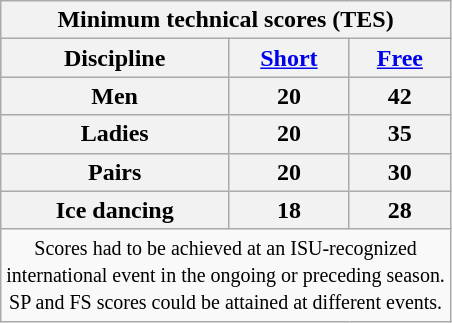<table class="wikitable">
<tr>
<th colspan=3 align=center>Minimum technical scores (TES)</th>
</tr>
<tr bgcolor=B0C4DE align=center>
<th>Discipline</th>
<th><a href='#'>Short</a></th>
<th><a href='#'>Free</a></th>
</tr>
<tr>
<th>Men</th>
<th>20</th>
<th>42</th>
</tr>
<tr>
<th>Ladies</th>
<th>20</th>
<th>35</th>
</tr>
<tr>
<th>Pairs</th>
<th>20</th>
<th>30</th>
</tr>
<tr>
<th>Ice dancing</th>
<th>18</th>
<th>28</th>
</tr>
<tr>
<td colspan=3 align=center><small> Scores had to be achieved at an ISU-recognized <br> international event in the ongoing or preceding season. <br> SP and FS scores could be attained at different events. </small></td>
</tr>
</table>
